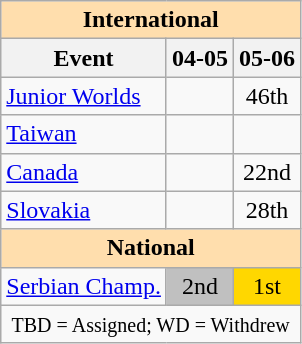<table class="wikitable" style="text-align:center">
<tr>
<th colspan="7" style="background-color: #ffdead; " align="center">International</th>
</tr>
<tr>
<th>Event</th>
<th>04-05</th>
<th>05-06</th>
</tr>
<tr>
<td align=left><a href='#'>Junior Worlds</a></td>
<td></td>
<td align="center">46th</td>
</tr>
<tr>
<td align=left> <a href='#'>Taiwan</a></td>
<td></td>
<td></td>
</tr>
<tr>
<td align=left> <a href='#'>Canada</a></td>
<td></td>
<td align="center">22nd</td>
</tr>
<tr>
<td align=left> <a href='#'>Slovakia</a></td>
<td></td>
<td align="center">28th</td>
</tr>
<tr>
<th colspan="7" style="background-color: #ffdead; " align="center">National</th>
</tr>
<tr>
<td align=left><a href='#'>Serbian Champ.</a></td>
<td align="center" bgcolor="silver">2nd</td>
<td align="center" bgcolor="gold">1st</td>
</tr>
<tr>
<td colspan=7 align=center><small> TBD = Assigned; WD = Withdrew</small></td>
</tr>
</table>
